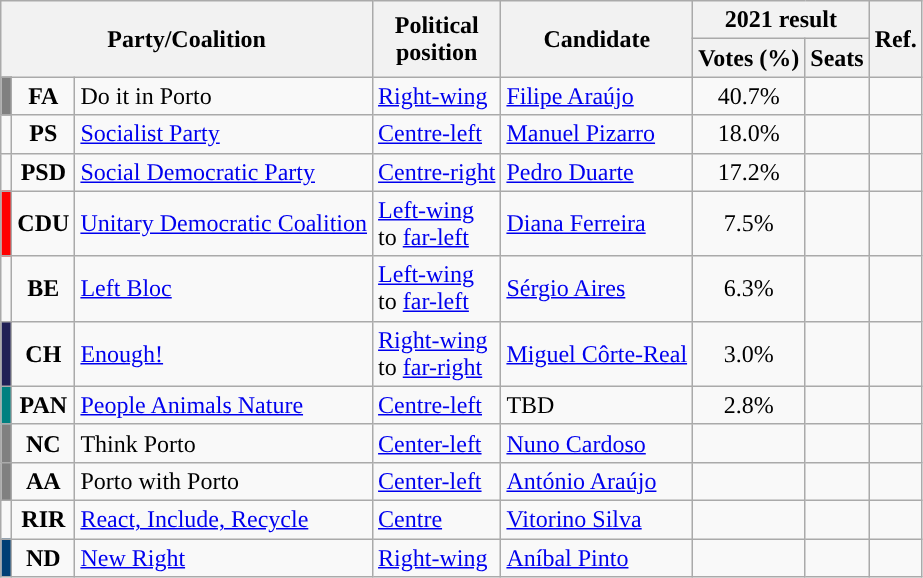<table class="wikitable">
<tr>
<th rowspan="2" colspan="3">Party/Coalition</th>
<th rowspan="2">Political<br>position</th>
<th rowspan="2">Candidate</th>
<th colspan="2">2021 result</th>
<th rowspan="2">Ref.</th>
</tr>
<tr>
<th>Votes (%)</th>
<th>Seats</th>
</tr>
<tr>
<td style="background:gray;"></td>
<td style="text-align:center;"><strong>FA</strong></td>
<td>Do it in Porto<br></td>
<td><a href='#'>Right-wing</a></td>
<td><a href='#'>Filipe Araújo</a></td>
<td style="text-align:center;">40.7%</td>
<td></td>
<td></td>
</tr>
<tr>
<td style="color:inherit;background:"></td>
<td style="text-align:center;"><strong>PS</strong></td>
<td><a href='#'>Socialist Party</a><br></td>
<td><a href='#'>Centre-left</a></td>
<td><a href='#'>Manuel Pizarro</a></td>
<td style="text-align:center;">18.0%</td>
<td></td>
<td></td>
</tr>
<tr>
<td style="color:inherit;background:"></td>
<td style="text-align:center;"><strong>PSD</strong></td>
<td><a href='#'>Social Democratic Party</a><br></td>
<td><a href='#'>Centre-right</a></td>
<td><a href='#'>Pedro Duarte</a></td>
<td style="text-align:center;">17.2%</td>
<td></td>
<td></td>
</tr>
<tr>
<td style="background:#f00;"></td>
<td style="text-align:center;"><strong>CDU</strong></td>
<td><a href='#'>Unitary Democratic Coalition</a><br> </td>
<td><a href='#'>Left-wing</a><br>to <a href='#'>far-left</a></td>
<td><a href='#'>Diana Ferreira</a></td>
<td style="text-align:center;">7.5%</td>
<td></td>
<td></td>
</tr>
<tr>
<td style="color:inherit;background:"></td>
<td style="text-align:center;"><strong>BE</strong></td>
<td><a href='#'>Left Bloc</a><br></td>
<td><a href='#'>Left-wing</a><br>to <a href='#'>far-left</a></td>
<td><a href='#'>Sérgio Aires</a></td>
<td style="text-align:center;">6.3%</td>
<td></td>
<td></td>
</tr>
<tr>
<td style="background:#202056;"></td>
<td style="text-align:center;"><strong>CH</strong></td>
<td><a href='#'>Enough!</a><br></td>
<td><a href='#'>Right-wing</a><br>to <a href='#'>far-right</a></td>
<td><a href='#'>Miguel Côrte-Real</a></td>
<td style="text-align:center;">3.0%</td>
<td></td>
<td></td>
</tr>
<tr>
<td style="background:teal;"></td>
<td style="text-align:center;"><strong>PAN</strong></td>
<td><a href='#'>People Animals Nature</a><br></td>
<td><a href='#'>Centre-left</a></td>
<td>TBD</td>
<td style="text-align:center;">2.8%</td>
<td></td>
<td></td>
</tr>
<tr>
<td style="background:gray;"></td>
<td style="text-align:center;"><strong>NC</strong></td>
<td>Think Porto<br></td>
<td><a href='#'>Center-left</a></td>
<td><a href='#'>Nuno Cardoso</a></td>
<td></td>
<td></td>
<td></td>
</tr>
<tr>
<td style="background:gray;"></td>
<td style="text-align:center;"><strong>AA</strong></td>
<td>Porto with Porto<br></td>
<td><a href='#'>Center-left</a></td>
<td><a href='#'>António Araújo</a></td>
<td></td>
<td></td>
<td></td>
</tr>
<tr>
<td style="background:"></td>
<td style="text-align:center;"><strong>RIR</strong></td>
<td><a href='#'>React, Include, Recycle</a><br></td>
<td><a href='#'>Centre</a></td>
<td><a href='#'>Vitorino Silva</a></td>
<td></td>
<td></td>
<td></td>
</tr>
<tr>
<td style="background:#003F75;"></td>
<td style="text-align:center;"><strong>ND</strong></td>
<td><a href='#'>New Right</a><br></td>
<td><a href='#'>Right-wing</a></td>
<td><a href='#'>Aníbal Pinto</a></td>
<td></td>
<td></td>
<td></td>
</tr>
</table>
